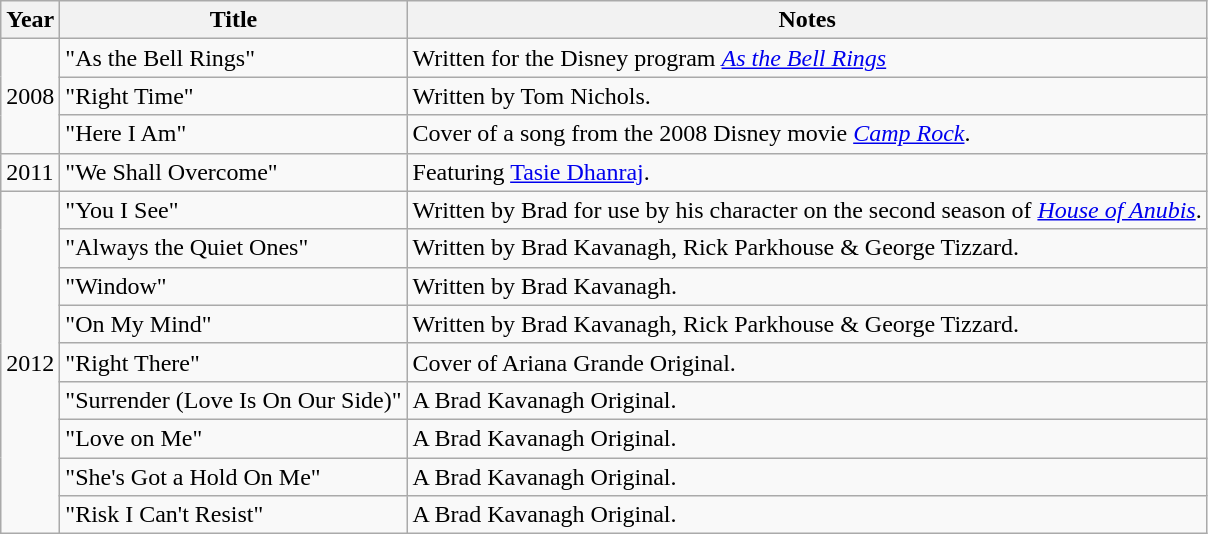<table class="wikitable sortable">
<tr>
<th>Year</th>
<th>Title</th>
<th class="unsortable">Notes</th>
</tr>
<tr>
<td rowspan=03>2008</td>
<td>"As the Bell Rings"</td>
<td>Written for the Disney program <em><a href='#'>As the Bell Rings</a></em></td>
</tr>
<tr>
<td>"Right Time"</td>
<td>Written by Tom Nichols.</td>
</tr>
<tr>
<td>"Here I Am"</td>
<td>Cover of a song from the 2008 Disney movie <em><a href='#'>Camp Rock</a></em>.</td>
</tr>
<tr>
<td>2011</td>
<td>"We Shall Overcome"</td>
<td>Featuring <a href='#'>Tasie Dhanraj</a>.</td>
</tr>
<tr>
<td rowspan=11>2012</td>
<td>"You I See"</td>
<td>Written by Brad for use by his character on the second season of <em><a href='#'>House of Anubis</a></em>.</td>
</tr>
<tr>
<td>"Always the Quiet Ones"</td>
<td>Written by Brad Kavanagh, Rick Parkhouse & George Tizzard.</td>
</tr>
<tr>
<td>"Window"</td>
<td>Written by Brad Kavanagh.</td>
</tr>
<tr>
<td>"On My Mind"</td>
<td>Written by Brad Kavanagh, Rick Parkhouse & George Tizzard.</td>
</tr>
<tr>
<td>"Right There"</td>
<td>Cover of Ariana Grande Original.</td>
</tr>
<tr>
<td>"Surrender (Love Is On Our Side)"</td>
<td>A Brad Kavanagh Original.</td>
</tr>
<tr>
<td>"Love on Me"</td>
<td>A Brad Kavanagh Original.</td>
</tr>
<tr>
<td>"She's Got a Hold On Me"</td>
<td>A Brad Kavanagh Original.</td>
</tr>
<tr>
<td>"Risk I Can't Resist"</td>
<td>A Brad Kavanagh Original.</td>
</tr>
</table>
